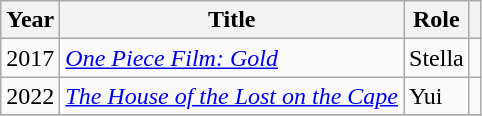<table class="wikitable sortable plainrowheaders">
<tr>
<th>Year</th>
<th>Title</th>
<th>Role<br></th>
<th class="unsortable"></th>
</tr>
<tr>
<td rowspan="1">2017</td>
<td><em><a href='#'>One Piece Film: Gold</a></em></td>
<td>Stella</td>
<td></td>
</tr>
<tr>
<td rowspan="1">2022</td>
<td><em><a href='#'>The House of the Lost on the Cape</a></em></td>
<td>Yui</td>
<td></td>
</tr>
<tr>
</tr>
</table>
